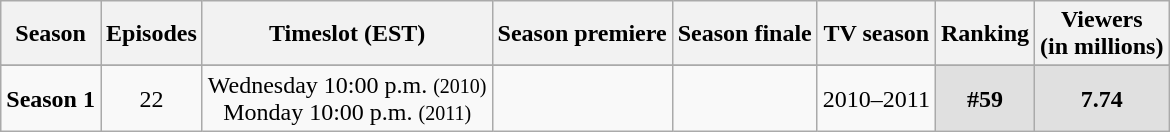<table class="wikitable">
<tr>
<th>Season</th>
<th>Episodes</th>
<th>Timeslot (EST)</th>
<th>Season premiere</th>
<th>Season finale</th>
<th>TV season</th>
<th>Ranking</th>
<th>Viewers<br>(in millions)</th>
</tr>
<tr>
</tr>
<tr style="background-color:#F9F9F9">
<th style="background:#F9F9F9;text-align:center">Season 1 </th>
<td style="background:#F9F9F9;text-align:center">22</td>
<td style="background:#F9F9F9;text-align:center">Wednesday 10:00 p.m. <small>(2010)</small><br> Monday 10:00 p.m. <small>(2011)</small></td>
<td style="background:#F9F9F9;text-align:center"></td>
<td style="background:#F9F9F9;text-align:center"></td>
<td style="background:#F9F9F9;text-align:center">2010–2011</td>
<th style="background:#E0E0E0;text-align:center">#59</th>
<th style="background:#E0E0E0;text-align:center">7.74</th>
</tr>
</table>
